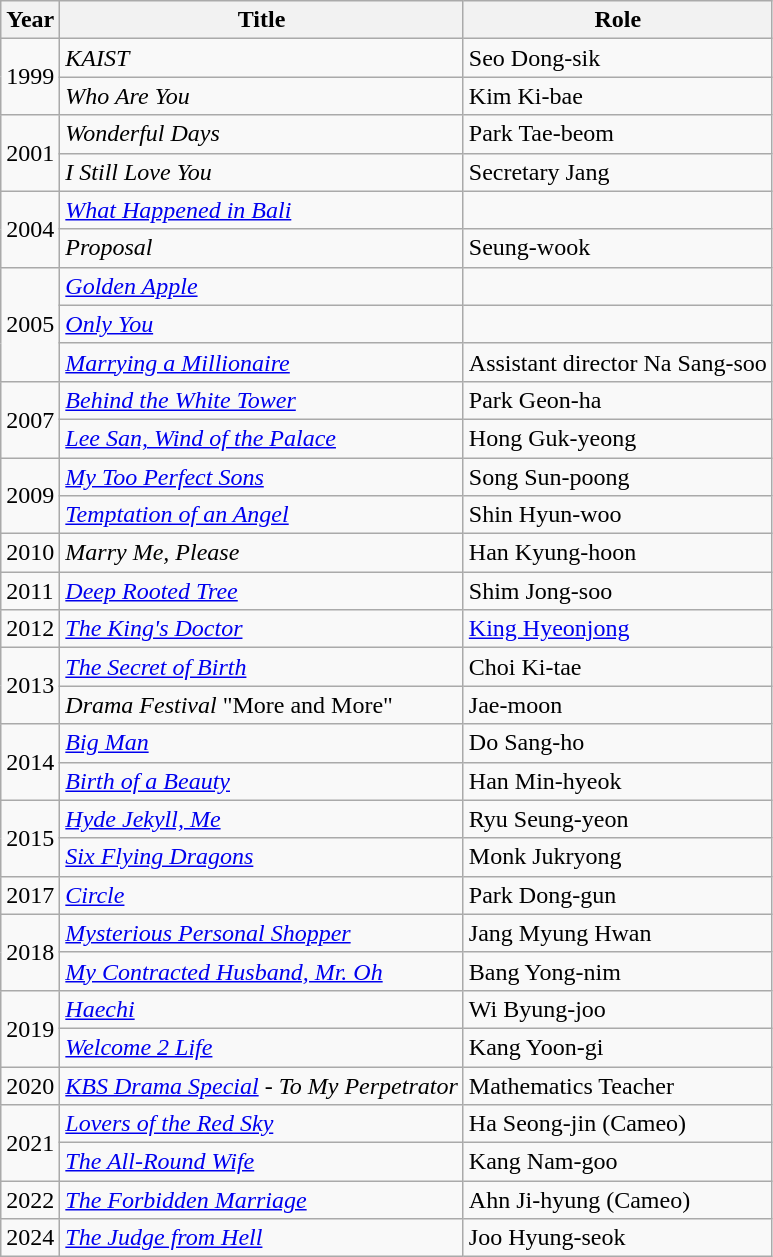<table class="wikitable">
<tr>
<th>Year</th>
<th>Title</th>
<th>Role</th>
</tr>
<tr>
<td rowspan=2>1999</td>
<td><em>KAIST</em></td>
<td>Seo Dong-sik</td>
</tr>
<tr>
<td><em>Who Are You</em></td>
<td>Kim Ki-bae</td>
</tr>
<tr>
<td rowspan=2>2001</td>
<td><em>Wonderful Days</em></td>
<td>Park Tae-beom</td>
</tr>
<tr>
<td><em>I Still Love You</em></td>
<td>Secretary Jang</td>
</tr>
<tr>
<td rowspan=2>2004</td>
<td><em><a href='#'>What Happened in Bali</a></em></td>
<td></td>
</tr>
<tr>
<td><em>Proposal</em></td>
<td>Seung-wook</td>
</tr>
<tr>
<td rowspan=3>2005</td>
<td><em><a href='#'>Golden Apple</a></em></td>
<td></td>
</tr>
<tr>
<td><em><a href='#'>Only You</a></em></td>
<td></td>
</tr>
<tr>
<td><em><a href='#'>Marrying a Millionaire</a></em></td>
<td>Assistant director Na Sang-soo</td>
</tr>
<tr>
<td rowspan=2>2007</td>
<td><em><a href='#'>Behind the White Tower</a></em></td>
<td>Park Geon-ha</td>
</tr>
<tr>
<td><em><a href='#'>Lee San, Wind of the Palace</a></em></td>
<td>Hong Guk-yeong</td>
</tr>
<tr>
<td rowspan=2>2009</td>
<td><em><a href='#'>My Too Perfect Sons</a></em></td>
<td>Song Sun-poong</td>
</tr>
<tr>
<td><em><a href='#'>Temptation of an Angel</a></em></td>
<td>Shin Hyun-woo</td>
</tr>
<tr>
<td>2010</td>
<td><em>Marry Me, Please</em> </td>
<td>Han Kyung-hoon</td>
</tr>
<tr>
<td>2011</td>
<td><em><a href='#'>Deep Rooted Tree</a></em></td>
<td>Shim Jong-soo</td>
</tr>
<tr>
<td>2012</td>
<td><em><a href='#'>The King's Doctor</a></em></td>
<td><a href='#'>King Hyeonjong</a></td>
</tr>
<tr>
<td rowspan=2>2013</td>
<td><em><a href='#'>The Secret of Birth</a></em></td>
<td>Choi Ki-tae</td>
</tr>
<tr>
<td><em>Drama Festival</em> "More and More" </td>
<td>Jae-moon</td>
</tr>
<tr>
<td rowspan=2>2014</td>
<td><em><a href='#'>Big Man</a></em></td>
<td>Do Sang-ho</td>
</tr>
<tr>
<td><em><a href='#'>Birth of a Beauty</a></em></td>
<td>Han Min-hyeok</td>
</tr>
<tr>
<td rowspan=2>2015</td>
<td><em><a href='#'>Hyde Jekyll, Me</a></em></td>
<td>Ryu Seung-yeon</td>
</tr>
<tr>
<td><em><a href='#'>Six Flying Dragons</a></em></td>
<td>Monk Jukryong</td>
</tr>
<tr>
<td>2017</td>
<td><a href='#'><em>Circle</em></a></td>
<td>Park Dong-gun</td>
</tr>
<tr>
<td rowspan=2>2018</td>
<td><em><a href='#'>Mysterious Personal Shopper</a></em></td>
<td>Jang Myung Hwan</td>
</tr>
<tr>
<td><em><a href='#'>My Contracted Husband, Mr. Oh</a></em></td>
<td>Bang Yong-nim</td>
</tr>
<tr>
<td rowspan=2>2019</td>
<td><em><a href='#'>Haechi</a></em></td>
<td>Wi Byung-joo</td>
</tr>
<tr>
<td><em><a href='#'>Welcome 2 Life</a></em></td>
<td>Kang Yoon-gi</td>
</tr>
<tr>
<td>2020</td>
<td><em><a href='#'>KBS Drama Special</a> - To My Perpetrator</em></td>
<td>Mathematics Teacher</td>
</tr>
<tr>
<td rowspan=2>2021</td>
<td><em><a href='#'>Lovers of the Red Sky</a></em></td>
<td>Ha Seong-jin (Cameo) </td>
</tr>
<tr>
<td><em><a href='#'>The All-Round Wife</a></em></td>
<td>Kang Nam-goo </td>
</tr>
<tr>
<td>2022</td>
<td><em><a href='#'>The Forbidden Marriage</a></em></td>
<td>Ahn Ji-hyung (Cameo)</td>
</tr>
<tr>
<td>2024</td>
<td><em><a href='#'>The Judge from Hell</a></em></td>
<td>Joo Hyung-seok</td>
</tr>
</table>
